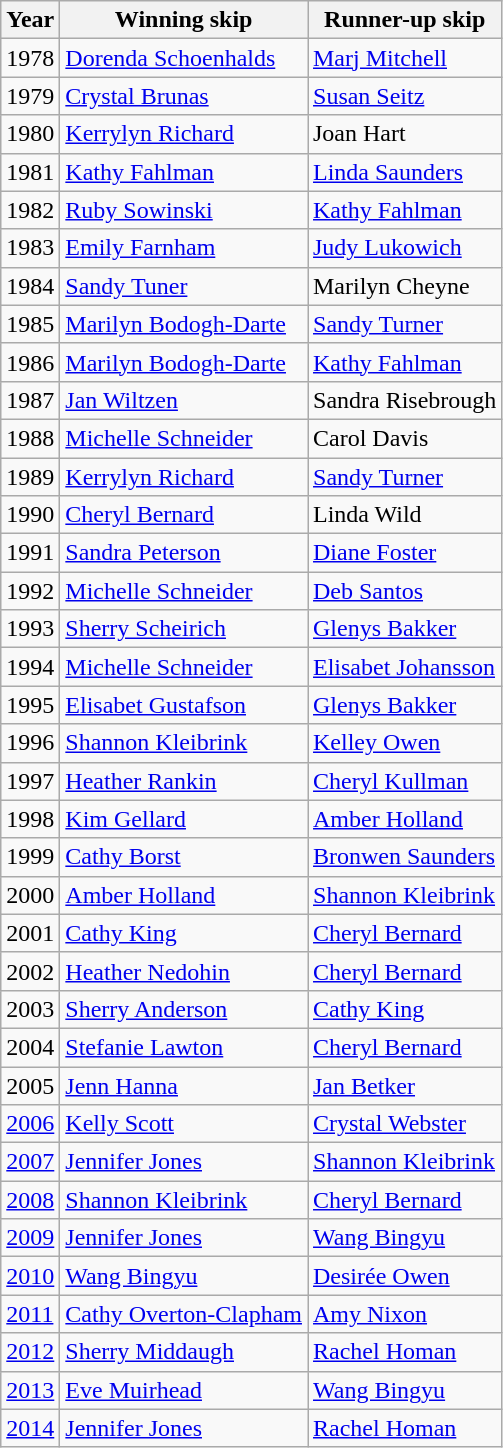<table class="wikitable">
<tr>
<th>Year</th>
<th>Winning skip</th>
<th>Runner-up skip</th>
</tr>
<tr>
<td>1978</td>
<td><a href='#'>Dorenda Schoenhalds</a></td>
<td><a href='#'>Marj Mitchell</a></td>
</tr>
<tr>
<td>1979</td>
<td><a href='#'>Crystal Brunas</a></td>
<td><a href='#'>Susan Seitz</a></td>
</tr>
<tr>
<td>1980</td>
<td><a href='#'>Kerrylyn Richard</a></td>
<td>Joan Hart</td>
</tr>
<tr>
<td>1981</td>
<td><a href='#'>Kathy Fahlman</a></td>
<td><a href='#'>Linda Saunders</a></td>
</tr>
<tr>
<td>1982</td>
<td><a href='#'>Ruby Sowinski</a></td>
<td><a href='#'>Kathy Fahlman</a></td>
</tr>
<tr>
<td>1983</td>
<td><a href='#'>Emily Farnham</a></td>
<td><a href='#'>Judy Lukowich</a></td>
</tr>
<tr>
<td>1984</td>
<td><a href='#'>Sandy Tuner</a></td>
<td>Marilyn Cheyne</td>
</tr>
<tr>
<td>1985</td>
<td><a href='#'>Marilyn Bodogh-Darte</a></td>
<td><a href='#'>Sandy Turner</a></td>
</tr>
<tr>
<td>1986</td>
<td><a href='#'>Marilyn Bodogh-Darte</a></td>
<td><a href='#'>Kathy Fahlman</a></td>
</tr>
<tr>
<td>1987</td>
<td><a href='#'>Jan Wiltzen</a></td>
<td>Sandra Risebrough</td>
</tr>
<tr>
<td>1988</td>
<td><a href='#'>Michelle Schneider</a></td>
<td>Carol Davis</td>
</tr>
<tr>
<td>1989</td>
<td><a href='#'>Kerrylyn Richard</a></td>
<td><a href='#'>Sandy Turner</a></td>
</tr>
<tr>
<td>1990</td>
<td><a href='#'>Cheryl Bernard</a></td>
<td>Linda Wild</td>
</tr>
<tr>
<td>1991</td>
<td><a href='#'>Sandra Peterson</a></td>
<td><a href='#'>Diane Foster</a></td>
</tr>
<tr>
<td>1992</td>
<td><a href='#'>Michelle Schneider</a></td>
<td><a href='#'>Deb Santos</a></td>
</tr>
<tr>
<td>1993</td>
<td><a href='#'>Sherry Scheirich</a></td>
<td><a href='#'>Glenys Bakker</a></td>
</tr>
<tr>
<td>1994</td>
<td><a href='#'>Michelle Schneider</a></td>
<td><a href='#'>Elisabet Johansson</a></td>
</tr>
<tr>
<td>1995</td>
<td><a href='#'>Elisabet Gustafson</a></td>
<td><a href='#'>Glenys Bakker</a></td>
</tr>
<tr>
<td>1996</td>
<td><a href='#'>Shannon Kleibrink</a></td>
<td><a href='#'>Kelley Owen</a></td>
</tr>
<tr>
<td>1997</td>
<td><a href='#'>Heather Rankin</a></td>
<td><a href='#'>Cheryl Kullman</a></td>
</tr>
<tr>
<td>1998</td>
<td><a href='#'>Kim Gellard</a></td>
<td><a href='#'>Amber Holland</a></td>
</tr>
<tr>
<td>1999</td>
<td><a href='#'>Cathy Borst</a></td>
<td><a href='#'>Bronwen Saunders</a></td>
</tr>
<tr>
<td>2000</td>
<td><a href='#'>Amber Holland</a></td>
<td><a href='#'>Shannon Kleibrink</a></td>
</tr>
<tr>
<td>2001</td>
<td><a href='#'>Cathy King</a></td>
<td><a href='#'>Cheryl Bernard</a></td>
</tr>
<tr>
<td>2002</td>
<td><a href='#'>Heather Nedohin</a></td>
<td><a href='#'>Cheryl Bernard</a></td>
</tr>
<tr>
<td>2003</td>
<td><a href='#'>Sherry Anderson</a></td>
<td><a href='#'>Cathy King</a></td>
</tr>
<tr>
<td>2004</td>
<td><a href='#'>Stefanie Lawton</a></td>
<td><a href='#'>Cheryl Bernard</a></td>
</tr>
<tr>
<td>2005</td>
<td><a href='#'>Jenn Hanna</a></td>
<td><a href='#'>Jan Betker</a></td>
</tr>
<tr>
<td><a href='#'>2006</a></td>
<td><a href='#'>Kelly Scott</a></td>
<td><a href='#'>Crystal Webster</a></td>
</tr>
<tr>
<td><a href='#'>2007</a></td>
<td><a href='#'>Jennifer Jones</a></td>
<td><a href='#'>Shannon Kleibrink</a></td>
</tr>
<tr>
<td><a href='#'>2008</a></td>
<td><a href='#'>Shannon Kleibrink</a></td>
<td><a href='#'>Cheryl Bernard</a></td>
</tr>
<tr>
<td><a href='#'>2009</a></td>
<td><a href='#'>Jennifer Jones</a></td>
<td><a href='#'>Wang Bingyu</a></td>
</tr>
<tr>
<td><a href='#'>2010</a></td>
<td><a href='#'>Wang Bingyu</a></td>
<td><a href='#'>Desirée Owen</a></td>
</tr>
<tr>
<td><a href='#'>2011</a></td>
<td><a href='#'>Cathy Overton-Clapham</a></td>
<td><a href='#'>Amy Nixon</a></td>
</tr>
<tr>
<td><a href='#'>2012</a></td>
<td><a href='#'>Sherry Middaugh</a></td>
<td><a href='#'>Rachel Homan</a></td>
</tr>
<tr>
<td><a href='#'>2013</a></td>
<td><a href='#'>Eve Muirhead</a></td>
<td><a href='#'>Wang Bingyu</a></td>
</tr>
<tr>
<td><a href='#'>2014</a></td>
<td><a href='#'>Jennifer Jones</a></td>
<td><a href='#'>Rachel Homan</a></td>
</tr>
</table>
